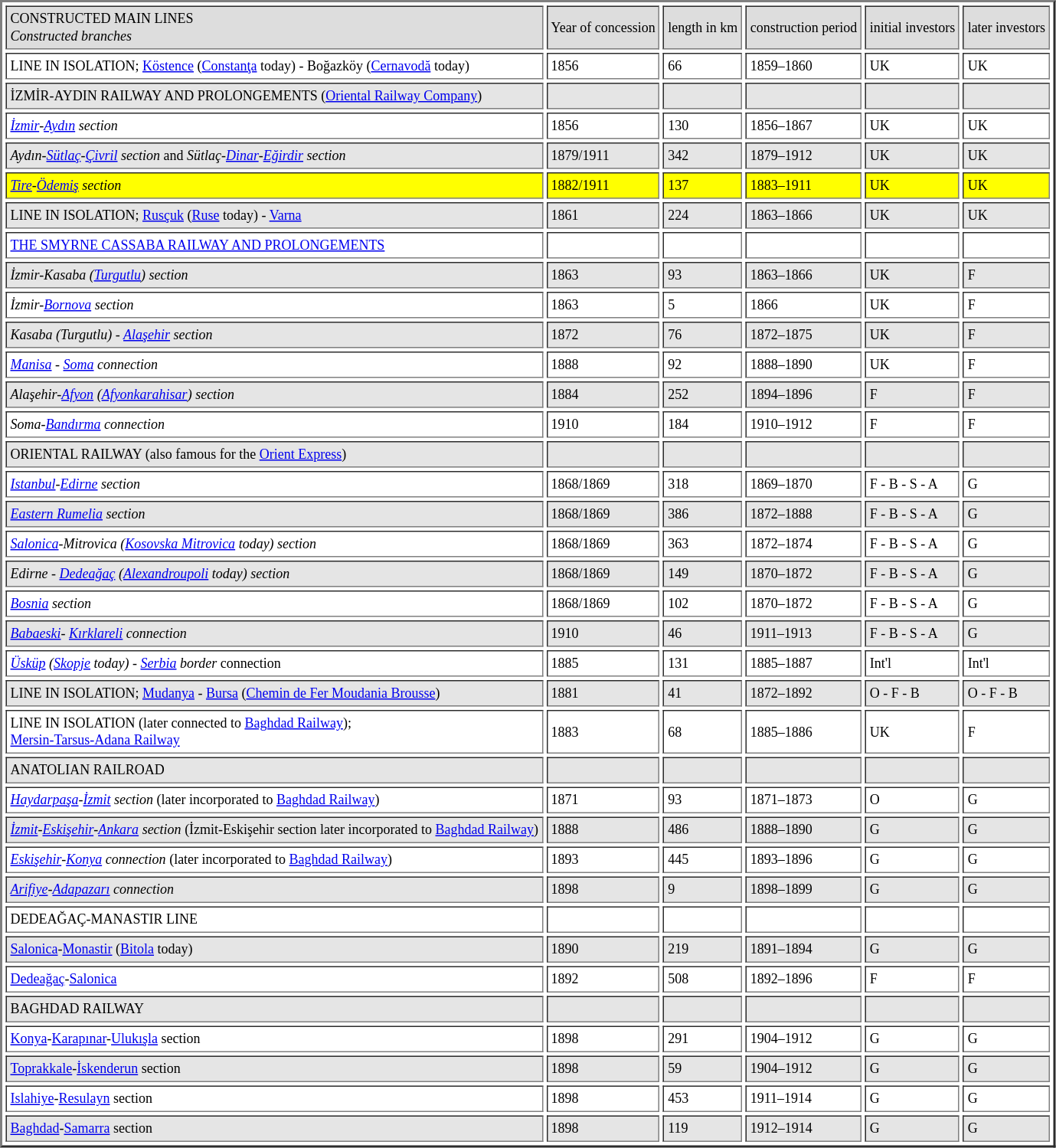<table border="2" style="font-size: 75%" align=left cellpadding="3" cellspacing="3">
<tr bgcolor="#dddddd">
<td>CONSTRUCTED MAIN LINES <br> <em>Constructed branches</em></td>
<td>Year of concession</td>
<td>length in km</td>
<td>construction period</td>
<td>initial investors</td>
<td>later investors</td>
</tr>
<tr bgcolor="#ffffff">
<td>LINE IN ISOLATION; <a href='#'>Köstence</a> (<a href='#'>Constanţa</a> today) - Boğazköy (<a href='#'>Cernavodă</a> today)</td>
<td>1856</td>
<td>66</td>
<td>1859–1860</td>
<td>UK</td>
<td>UK</td>
</tr>
<tr bgcolor="#e5e5e5">
<td>İZMİR-AYDIN RAILWAY AND PROLONGEMENTS (<a href='#'>Oriental Railway Company</a>)</td>
<td></td>
<td></td>
<td></td>
<td></td>
<td></td>
</tr>
<tr bgcolor="#ffffff">
<td><em><a href='#'>İzmir</a>-<a href='#'>Aydın</a> section</em></td>
<td>1856</td>
<td>130</td>
<td>1856–1867</td>
<td>UK</td>
<td>UK</td>
</tr>
<tr bgcolor="#e5e5e5">
<td><em>Aydın-<a href='#'>Sütlaç</a>-<a href='#'>Çivril</a> section</em> and <em>Sütlaç-<a href='#'>Dinar</a>-<a href='#'>Eğirdir</a> section</em></td>
<td>1879/1911</td>
<td>342</td>
<td>1879–1912</td>
<td>UK</td>
<td>UK</td>
</tr>
<tr bgcolor=#ffffff">
<td><em><a href='#'>Tire</a>-<a href='#'>Ödemiş</a> section</em></td>
<td>1882/1911</td>
<td>137</td>
<td>1883–1911</td>
<td>UK</td>
<td>UK</td>
</tr>
<tr bgcolor="#e5e5e5">
<td>LINE IN ISOLATION; <a href='#'>Rusçuk</a> (<a href='#'>Ruse</a> today) - <a href='#'>Varna</a></td>
<td>1861</td>
<td>224</td>
<td>1863–1866</td>
<td>UK</td>
<td>UK</td>
</tr>
<tr bgcolor="#ffffff">
<td><a href='#'>THE SMYRNE CASSABA RAILWAY AND PROLONGEMENTS</a></td>
<td></td>
<td></td>
<td></td>
<td></td>
<td></td>
</tr>
<tr bgcolor="#e5e5e5">
<td><em>İzmir-Kasaba (<a href='#'>Turgutlu</a>) section</em></td>
<td>1863</td>
<td>93</td>
<td>1863–1866</td>
<td>UK</td>
<td>F</td>
</tr>
<tr bgcolor="#ffffff">
<td><em>İzmir-<a href='#'>Bornova</a> section</em></td>
<td>1863</td>
<td>5</td>
<td>1866</td>
<td>UK</td>
<td>F</td>
</tr>
<tr bgcolor="#e5e5e5">
<td><em>Kasaba (Turgutlu) - <a href='#'>Alaşehir</a> section</em></td>
<td>1872</td>
<td>76</td>
<td>1872–1875</td>
<td>UK</td>
<td>F</td>
</tr>
<tr bgcolor="#ffffff">
<td><em><a href='#'>Manisa</a> - <a href='#'>Soma</a> connection</em></td>
<td>1888</td>
<td>92</td>
<td>1888–1890</td>
<td>UK</td>
<td>F</td>
</tr>
<tr bgcolor="#e5e5e5">
<td><em>Alaşehir-<a href='#'>Afyon</a> (<a href='#'>Afyonkarahisar</a>) section</em></td>
<td>1884</td>
<td>252</td>
<td>1894–1896</td>
<td>F</td>
<td>F</td>
</tr>
<tr bgcolor="#ffffff">
<td><em>Soma-<a href='#'>Bandırma</a> connection</em></td>
<td>1910</td>
<td>184</td>
<td>1910–1912</td>
<td>F</td>
<td>F</td>
</tr>
<tr bgcolor="#e5e5e5">
<td>ORIENTAL RAILWAY (also famous for the <a href='#'>Orient Express</a>)</td>
<td></td>
<td></td>
<td></td>
<td></td>
<td></td>
</tr>
<tr bgcolor="#ffffff">
<td><em><a href='#'>Istanbul</a>-<a href='#'>Edirne</a> section</em></td>
<td>1868/1869</td>
<td>318</td>
<td>1869–1870</td>
<td>F - B - S - A</td>
<td>G</td>
</tr>
<tr bgcolor="#e5e5e5">
<td><em><a href='#'>Eastern Rumelia</a> section</em></td>
<td>1868/1869</td>
<td>386</td>
<td>1872–1888</td>
<td>F - B - S - A</td>
<td>G</td>
</tr>
<tr bgcolor="#ffffff">
<td><em><a href='#'>Salonica</a>-Mitrovica (<a href='#'>Kosovska Mitrovica</a> today) section</em></td>
<td>1868/1869</td>
<td>363</td>
<td>1872–1874</td>
<td>F - B - S - A</td>
<td>G</td>
</tr>
<tr bgcolor="#e5e5e5">
<td><em>Edirne - <a href='#'>Dedeağaç</a> (<a href='#'>Alexandroupoli</a> today) section</em></td>
<td>1868/1869</td>
<td>149</td>
<td>1870–1872</td>
<td>F - B - S - A</td>
<td>G</td>
</tr>
<tr bgcolor="#ffffff">
<td><em><a href='#'>Bosnia</a> section</em></td>
<td>1868/1869</td>
<td>102</td>
<td>1870–1872</td>
<td>F - B - S - A</td>
<td>G</td>
</tr>
<tr bgcolor="#e5e5e5">
<td><em><a href='#'>Babaeski</a>- <a href='#'>Kırklareli</a> connection</em></td>
<td>1910</td>
<td>46</td>
<td>1911–1913</td>
<td>F - B - S - A</td>
<td>G</td>
</tr>
<tr bgcolor="#ffffff">
<td><em><a href='#'>Üsküp</a> (<a href='#'>Skopje</a> today) - <a href='#'>Serbia</a> border</em> connection</td>
<td>1885</td>
<td>131</td>
<td>1885–1887</td>
<td>Int'l</td>
<td>Int'l</td>
</tr>
<tr bgcolor="#e5e5e5">
<td>LINE IN ISOLATION; <a href='#'>Mudanya</a> - <a href='#'>Bursa</a> (<a href='#'>Chemin de Fer Moudania Brousse</a>)</td>
<td>1881</td>
<td>41</td>
<td>1872–1892</td>
<td>O - F - B</td>
<td>O - F - B</td>
</tr>
<tr bgcolor="#ffffff">
<td>LINE IN ISOLATION (later connected to <a href='#'>Baghdad Railway</a>); <br> <a href='#'>Mersin-Tarsus-Adana Railway</a></td>
<td>1883</td>
<td>68</td>
<td>1885–1886</td>
<td>UK</td>
<td>F</td>
</tr>
<tr bgcolor="#e5e5e5">
<td>ANATOLIAN RAILROAD</td>
<td></td>
<td></td>
<td></td>
<td></td>
<td></td>
</tr>
<tr bgcolor="#ffffff">
<td><em><a href='#'>Haydarpaşa</a>-<a href='#'>İzmit</a> section</em> (later incorporated to <a href='#'>Baghdad Railway</a>)</td>
<td>1871</td>
<td>93</td>
<td>1871–1873</td>
<td>O</td>
<td>G</td>
</tr>
<tr bgcolor="#e5e5e5">
<td><em><a href='#'>İzmit</a>-<a href='#'>Eskişehir</a>-<a href='#'>Ankara</a> section</em> (İzmit-Eskişehir section later incorporated to <a href='#'>Baghdad Railway</a>)</td>
<td>1888</td>
<td>486</td>
<td>1888–1890</td>
<td>G</td>
<td>G</td>
</tr>
<tr bgcolor="#ffffff">
<td><em><a href='#'>Eskişehir</a>-<a href='#'>Konya</a> connection</em> (later incorporated to <a href='#'>Baghdad Railway</a>)</td>
<td>1893</td>
<td>445</td>
<td>1893–1896</td>
<td>G</td>
<td>G</td>
</tr>
<tr bgcolor="#e5e5e5">
<td><em><a href='#'>Arifiye</a>-<a href='#'>Adapazarı</a> connection</em></td>
<td>1898</td>
<td>9</td>
<td>1898–1899</td>
<td>G</td>
<td>G</td>
</tr>
<tr bgcolor="#ffffff">
<td>DEDEAĞAÇ-MANASTIR LINE</td>
<td></td>
<td></td>
<td></td>
<td></td>
<td></td>
</tr>
<tr bgcolor="#e5e5e5">
<td><a href='#'>Salonica</a>-<a href='#'>Monastir</a> (<a href='#'>Bitola</a> today)</td>
<td>1890</td>
<td>219</td>
<td>1891–1894</td>
<td>G</td>
<td>G</td>
</tr>
<tr bgcolor="#ffffff">
<td><a href='#'>Dedeağaç</a>-<a href='#'>Salonica</a></td>
<td>1892</td>
<td>508</td>
<td>1892–1896</td>
<td>F</td>
<td>F</td>
</tr>
<tr bgcolor="#e5e5e5">
<td>BAGHDAD RAILWAY</td>
<td></td>
<td></td>
<td></td>
<td></td>
<td></td>
</tr>
<tr bgcolor="#ffffff">
<td><a href='#'>Konya</a>-<a href='#'>Karapınar</a>-<a href='#'>Ulukışla</a> section</td>
<td>1898</td>
<td>291</td>
<td>1904–1912</td>
<td>G</td>
<td>G</td>
</tr>
<tr bgcolor="#e5e5e5">
<td><a href='#'>Toprakkale</a>-<a href='#'>İskenderun</a> section</td>
<td>1898</td>
<td>59</td>
<td>1904–1912</td>
<td>G</td>
<td>G</td>
</tr>
<tr bgcolor="#ffffff">
<td><a href='#'>Islahiye</a>-<a href='#'>Resulayn</a> section</td>
<td>1898</td>
<td>453</td>
<td>1911–1914</td>
<td>G</td>
<td>G</td>
</tr>
<tr bgcolor="#e5e5e5">
<td><a href='#'>Baghdad</a>-<a href='#'>Samarra</a> section</td>
<td>1898</td>
<td>119</td>
<td>1912–1914</td>
<td>G</td>
<td>G</td>
</tr>
</table>
